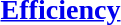<table width=100%>
<tr>
<td width=50% valign=top><br><h3><a href='#'>Efficiency</a></h3>




</td>
</tr>
</table>
